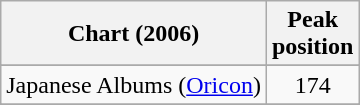<table class="wikitable sortable">
<tr>
<th>Chart (2006)</th>
<th>Peak<br>position</th>
</tr>
<tr>
</tr>
<tr>
</tr>
<tr>
</tr>
<tr>
</tr>
<tr>
<td>Japanese Albums (<a href='#'>Oricon</a>)</td>
<td style="text-align:center;">174</td>
</tr>
<tr>
</tr>
<tr>
</tr>
<tr>
</tr>
<tr>
</tr>
<tr>
</tr>
</table>
